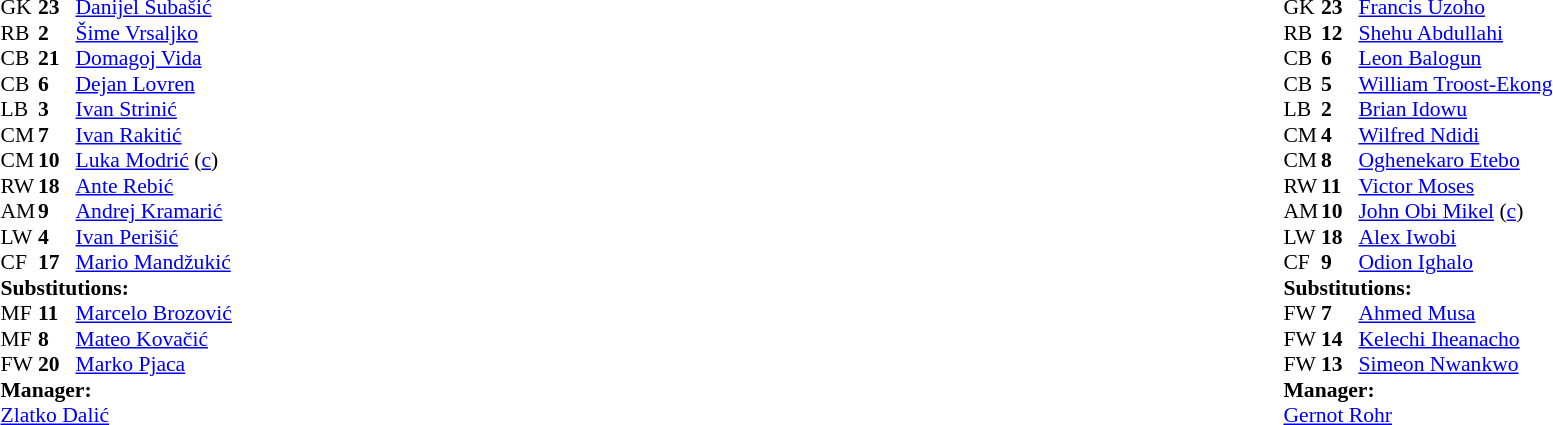<table width="100%">
<tr>
<td valign="top" width="40%"><br><table style="font-size:90%" cellspacing="0" cellpadding="0">
<tr>
<th width=25></th>
<th width=25></th>
</tr>
<tr>
<td>GK</td>
<td><strong>23</strong></td>
<td><a href='#'>Danijel Subašić</a></td>
</tr>
<tr>
<td>RB</td>
<td><strong>2</strong></td>
<td><a href='#'>Šime Vrsaljko</a></td>
</tr>
<tr>
<td>CB</td>
<td><strong>21</strong></td>
<td><a href='#'>Domagoj Vida</a></td>
</tr>
<tr>
<td>CB</td>
<td><strong>6</strong></td>
<td><a href='#'>Dejan Lovren</a></td>
</tr>
<tr>
<td>LB</td>
<td><strong>3</strong></td>
<td><a href='#'>Ivan Strinić</a></td>
</tr>
<tr>
<td>CM</td>
<td><strong>7</strong></td>
<td><a href='#'>Ivan Rakitić</a></td>
<td></td>
</tr>
<tr>
<td>CM</td>
<td><strong>10</strong></td>
<td><a href='#'>Luka Modrić</a> (<a href='#'>c</a>)</td>
</tr>
<tr>
<td>RW</td>
<td><strong>18</strong></td>
<td><a href='#'>Ante Rebić</a></td>
<td></td>
<td></td>
</tr>
<tr>
<td>AM</td>
<td><strong>9</strong></td>
<td><a href='#'>Andrej Kramarić</a></td>
<td></td>
<td></td>
</tr>
<tr>
<td>LW</td>
<td><strong>4</strong></td>
<td><a href='#'>Ivan Perišić</a></td>
</tr>
<tr>
<td>CF</td>
<td><strong>17</strong></td>
<td><a href='#'>Mario Mandžukić</a></td>
<td></td>
<td></td>
</tr>
<tr>
<td colspan=3><strong>Substitutions:</strong></td>
</tr>
<tr>
<td>MF</td>
<td><strong>11</strong></td>
<td><a href='#'>Marcelo Brozović</a></td>
<td></td>
<td></td>
</tr>
<tr>
<td>MF</td>
<td><strong>8</strong></td>
<td><a href='#'>Mateo Kovačić</a></td>
<td></td>
<td></td>
</tr>
<tr>
<td>FW</td>
<td><strong>20</strong></td>
<td><a href='#'>Marko Pjaca</a></td>
<td></td>
<td></td>
</tr>
<tr>
<td colspan=3><strong>Manager:</strong></td>
</tr>
<tr>
<td colspan=3><a href='#'>Zlatko Dalić</a></td>
</tr>
</table>
</td>
<td valign="top"></td>
<td valign="top" width="50%"><br><table style="font-size:90%; margin:auto" cellspacing="0" cellpadding="0">
<tr>
<th width=25></th>
<th width=25></th>
</tr>
<tr>
<td>GK</td>
<td><strong>23</strong></td>
<td><a href='#'>Francis Uzoho</a></td>
</tr>
<tr>
<td>RB</td>
<td><strong>12</strong></td>
<td><a href='#'>Shehu Abdullahi</a></td>
</tr>
<tr>
<td>CB</td>
<td><strong>6</strong></td>
<td><a href='#'>Leon Balogun</a></td>
</tr>
<tr>
<td>CB</td>
<td><strong>5</strong></td>
<td><a href='#'>William Troost-Ekong</a></td>
<td></td>
</tr>
<tr>
<td>LB</td>
<td><strong>2</strong></td>
<td><a href='#'>Brian Idowu</a></td>
</tr>
<tr>
<td>CM</td>
<td><strong>4</strong></td>
<td><a href='#'>Wilfred Ndidi</a></td>
</tr>
<tr>
<td>CM</td>
<td><strong>8</strong></td>
<td><a href='#'>Oghenekaro Etebo</a></td>
</tr>
<tr>
<td>RW</td>
<td><strong>11</strong></td>
<td><a href='#'>Victor Moses</a></td>
</tr>
<tr>
<td>AM</td>
<td><strong>10</strong></td>
<td><a href='#'>John Obi Mikel</a> (<a href='#'>c</a>)</td>
<td></td>
<td></td>
</tr>
<tr>
<td>LW</td>
<td><strong>18</strong></td>
<td><a href='#'>Alex Iwobi</a></td>
<td></td>
<td></td>
</tr>
<tr>
<td>CF</td>
<td><strong>9</strong></td>
<td><a href='#'>Odion Ighalo</a></td>
<td></td>
<td></td>
</tr>
<tr>
<td colspan=3><strong>Substitutions:</strong></td>
</tr>
<tr>
<td>FW</td>
<td><strong>7</strong></td>
<td><a href='#'>Ahmed Musa</a></td>
<td></td>
<td></td>
</tr>
<tr>
<td>FW</td>
<td><strong>14</strong></td>
<td><a href='#'>Kelechi Iheanacho</a></td>
<td></td>
<td></td>
</tr>
<tr>
<td>FW</td>
<td><strong>13</strong></td>
<td><a href='#'>Simeon Nwankwo</a></td>
<td></td>
<td></td>
</tr>
<tr>
<td colspan=3><strong>Manager:</strong></td>
</tr>
<tr>
<td colspan=3> <a href='#'>Gernot Rohr</a></td>
</tr>
</table>
</td>
</tr>
</table>
